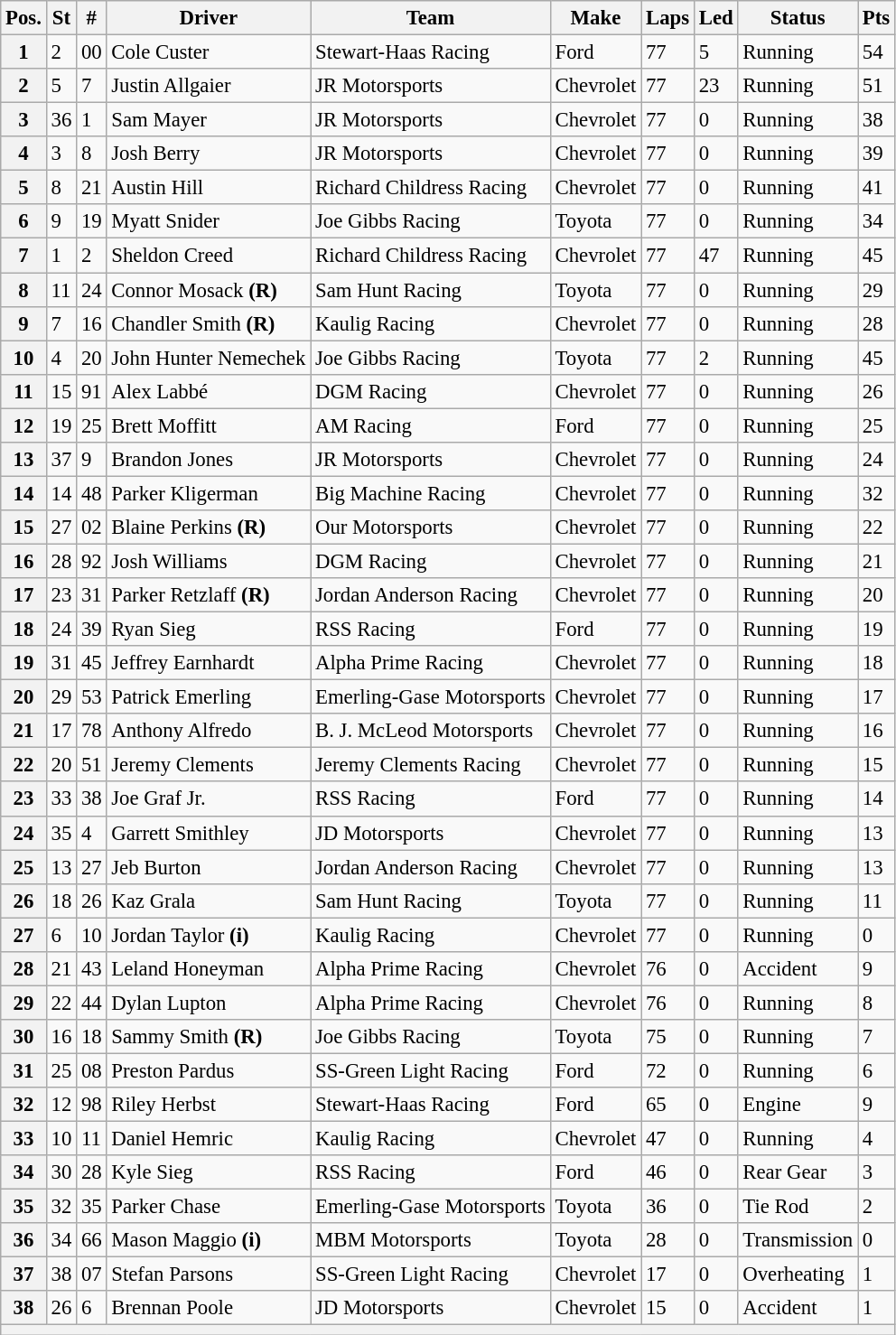<table class="wikitable" style="font-size:95%">
<tr>
<th>Pos.</th>
<th>St</th>
<th>#</th>
<th>Driver</th>
<th>Team</th>
<th>Make</th>
<th>Laps</th>
<th>Led</th>
<th>Status</th>
<th>Pts</th>
</tr>
<tr>
<th>1</th>
<td>2</td>
<td>00</td>
<td>Cole Custer</td>
<td>Stewart-Haas Racing</td>
<td>Ford</td>
<td>77</td>
<td>5</td>
<td>Running</td>
<td>54</td>
</tr>
<tr>
<th>2</th>
<td>5</td>
<td>7</td>
<td>Justin Allgaier</td>
<td>JR Motorsports</td>
<td>Chevrolet</td>
<td>77</td>
<td>23</td>
<td>Running</td>
<td>51</td>
</tr>
<tr>
<th>3</th>
<td>36</td>
<td>1</td>
<td>Sam Mayer</td>
<td>JR Motorsports</td>
<td>Chevrolet</td>
<td>77</td>
<td>0</td>
<td>Running</td>
<td>38</td>
</tr>
<tr>
<th>4</th>
<td>3</td>
<td>8</td>
<td>Josh Berry</td>
<td>JR Motorsports</td>
<td>Chevrolet</td>
<td>77</td>
<td>0</td>
<td>Running</td>
<td>39</td>
</tr>
<tr>
<th>5</th>
<td>8</td>
<td>21</td>
<td>Austin Hill</td>
<td>Richard Childress Racing</td>
<td>Chevrolet</td>
<td>77</td>
<td>0</td>
<td>Running</td>
<td>41</td>
</tr>
<tr>
<th>6</th>
<td>9</td>
<td>19</td>
<td>Myatt Snider</td>
<td>Joe Gibbs Racing</td>
<td>Toyota</td>
<td>77</td>
<td>0</td>
<td>Running</td>
<td>34</td>
</tr>
<tr>
<th>7</th>
<td>1</td>
<td>2</td>
<td>Sheldon Creed</td>
<td>Richard Childress Racing</td>
<td>Chevrolet</td>
<td>77</td>
<td>47</td>
<td>Running</td>
<td>45</td>
</tr>
<tr>
<th>8</th>
<td>11</td>
<td>24</td>
<td>Connor Mosack <strong>(R)</strong></td>
<td>Sam Hunt Racing</td>
<td>Toyota</td>
<td>77</td>
<td>0</td>
<td>Running</td>
<td>29</td>
</tr>
<tr>
<th>9</th>
<td>7</td>
<td>16</td>
<td>Chandler Smith <strong>(R)</strong></td>
<td>Kaulig Racing</td>
<td>Chevrolet</td>
<td>77</td>
<td>0</td>
<td>Running</td>
<td>28</td>
</tr>
<tr>
<th>10</th>
<td>4</td>
<td>20</td>
<td>John Hunter Nemechek</td>
<td>Joe Gibbs Racing</td>
<td>Toyota</td>
<td>77</td>
<td>2</td>
<td>Running</td>
<td>45</td>
</tr>
<tr>
<th>11</th>
<td>15</td>
<td>91</td>
<td>Alex Labbé</td>
<td>DGM Racing</td>
<td>Chevrolet</td>
<td>77</td>
<td>0</td>
<td>Running</td>
<td>26</td>
</tr>
<tr>
<th>12</th>
<td>19</td>
<td>25</td>
<td>Brett Moffitt</td>
<td>AM Racing</td>
<td>Ford</td>
<td>77</td>
<td>0</td>
<td>Running</td>
<td>25</td>
</tr>
<tr>
<th>13</th>
<td>37</td>
<td>9</td>
<td>Brandon Jones</td>
<td>JR Motorsports</td>
<td>Chevrolet</td>
<td>77</td>
<td>0</td>
<td>Running</td>
<td>24</td>
</tr>
<tr>
<th>14</th>
<td>14</td>
<td>48</td>
<td>Parker Kligerman</td>
<td>Big Machine Racing</td>
<td>Chevrolet</td>
<td>77</td>
<td>0</td>
<td>Running</td>
<td>32</td>
</tr>
<tr>
<th>15</th>
<td>27</td>
<td>02</td>
<td>Blaine Perkins <strong>(R)</strong></td>
<td>Our Motorsports</td>
<td>Chevrolet</td>
<td>77</td>
<td>0</td>
<td>Running</td>
<td>22</td>
</tr>
<tr>
<th>16</th>
<td>28</td>
<td>92</td>
<td>Josh Williams</td>
<td>DGM Racing</td>
<td>Chevrolet</td>
<td>77</td>
<td>0</td>
<td>Running</td>
<td>21</td>
</tr>
<tr>
<th>17</th>
<td>23</td>
<td>31</td>
<td>Parker Retzlaff <strong>(R)</strong></td>
<td>Jordan Anderson Racing</td>
<td>Chevrolet</td>
<td>77</td>
<td>0</td>
<td>Running</td>
<td>20</td>
</tr>
<tr>
<th>18</th>
<td>24</td>
<td>39</td>
<td>Ryan Sieg</td>
<td>RSS Racing</td>
<td>Ford</td>
<td>77</td>
<td>0</td>
<td>Running</td>
<td>19</td>
</tr>
<tr>
<th>19</th>
<td>31</td>
<td>45</td>
<td>Jeffrey Earnhardt</td>
<td>Alpha Prime Racing</td>
<td>Chevrolet</td>
<td>77</td>
<td>0</td>
<td>Running</td>
<td>18</td>
</tr>
<tr>
<th>20</th>
<td>29</td>
<td>53</td>
<td>Patrick Emerling</td>
<td>Emerling-Gase Motorsports</td>
<td>Chevrolet</td>
<td>77</td>
<td>0</td>
<td>Running</td>
<td>17</td>
</tr>
<tr>
<th>21</th>
<td>17</td>
<td>78</td>
<td>Anthony Alfredo</td>
<td>B. J. McLeod Motorsports</td>
<td>Chevrolet</td>
<td>77</td>
<td>0</td>
<td>Running</td>
<td>16</td>
</tr>
<tr>
<th>22</th>
<td>20</td>
<td>51</td>
<td>Jeremy Clements</td>
<td>Jeremy Clements Racing</td>
<td>Chevrolet</td>
<td>77</td>
<td>0</td>
<td>Running</td>
<td>15</td>
</tr>
<tr>
<th>23</th>
<td>33</td>
<td>38</td>
<td>Joe Graf Jr.</td>
<td>RSS Racing</td>
<td>Ford</td>
<td>77</td>
<td>0</td>
<td>Running</td>
<td>14</td>
</tr>
<tr>
<th>24</th>
<td>35</td>
<td>4</td>
<td>Garrett Smithley</td>
<td>JD Motorsports</td>
<td>Chevrolet</td>
<td>77</td>
<td>0</td>
<td>Running</td>
<td>13</td>
</tr>
<tr>
<th>25</th>
<td>13</td>
<td>27</td>
<td>Jeb Burton</td>
<td>Jordan Anderson Racing</td>
<td>Chevrolet</td>
<td>77</td>
<td>0</td>
<td>Running</td>
<td>13</td>
</tr>
<tr>
<th>26</th>
<td>18</td>
<td>26</td>
<td>Kaz Grala</td>
<td>Sam Hunt Racing</td>
<td>Toyota</td>
<td>77</td>
<td>0</td>
<td>Running</td>
<td>11</td>
</tr>
<tr>
<th>27</th>
<td>6</td>
<td>10</td>
<td>Jordan Taylor <strong>(i)</strong></td>
<td>Kaulig Racing</td>
<td>Chevrolet</td>
<td>77</td>
<td>0</td>
<td>Running</td>
<td>0</td>
</tr>
<tr>
<th>28</th>
<td>21</td>
<td>43</td>
<td>Leland Honeyman</td>
<td>Alpha Prime Racing</td>
<td>Chevrolet</td>
<td>76</td>
<td>0</td>
<td>Accident</td>
<td>9</td>
</tr>
<tr>
<th>29</th>
<td>22</td>
<td>44</td>
<td>Dylan Lupton</td>
<td>Alpha Prime Racing</td>
<td>Chevrolet</td>
<td>76</td>
<td>0</td>
<td>Running</td>
<td>8</td>
</tr>
<tr>
<th>30</th>
<td>16</td>
<td>18</td>
<td>Sammy Smith <strong>(R)</strong></td>
<td>Joe Gibbs Racing</td>
<td>Toyota</td>
<td>75</td>
<td>0</td>
<td>Running</td>
<td>7</td>
</tr>
<tr>
<th>31</th>
<td>25</td>
<td>08</td>
<td>Preston Pardus</td>
<td>SS-Green Light Racing</td>
<td>Ford</td>
<td>72</td>
<td>0</td>
<td>Running</td>
<td>6</td>
</tr>
<tr>
<th>32</th>
<td>12</td>
<td>98</td>
<td>Riley Herbst</td>
<td>Stewart-Haas Racing</td>
<td>Ford</td>
<td>65</td>
<td>0</td>
<td>Engine</td>
<td>9</td>
</tr>
<tr>
<th>33</th>
<td>10</td>
<td>11</td>
<td>Daniel Hemric</td>
<td>Kaulig Racing</td>
<td>Chevrolet</td>
<td>47</td>
<td>0</td>
<td>Running</td>
<td>4</td>
</tr>
<tr>
<th>34</th>
<td>30</td>
<td>28</td>
<td>Kyle Sieg</td>
<td>RSS Racing</td>
<td>Ford</td>
<td>46</td>
<td>0</td>
<td>Rear Gear</td>
<td>3</td>
</tr>
<tr>
<th>35</th>
<td>32</td>
<td>35</td>
<td>Parker Chase</td>
<td>Emerling-Gase Motorsports</td>
<td>Toyota</td>
<td>36</td>
<td>0</td>
<td>Tie Rod</td>
<td>2</td>
</tr>
<tr>
<th>36</th>
<td>34</td>
<td>66</td>
<td>Mason Maggio <strong>(i)</strong></td>
<td>MBM Motorsports</td>
<td>Toyota</td>
<td>28</td>
<td>0</td>
<td>Transmission</td>
<td>0</td>
</tr>
<tr>
<th>37</th>
<td>38</td>
<td>07</td>
<td>Stefan Parsons</td>
<td>SS-Green Light Racing</td>
<td>Chevrolet</td>
<td>17</td>
<td>0</td>
<td>Overheating</td>
<td>1</td>
</tr>
<tr>
<th>38</th>
<td>26</td>
<td>6</td>
<td>Brennan Poole</td>
<td>JD Motorsports</td>
<td>Chevrolet</td>
<td>15</td>
<td>0</td>
<td>Accident</td>
<td>1</td>
</tr>
<tr>
<th colspan="10"></th>
</tr>
</table>
